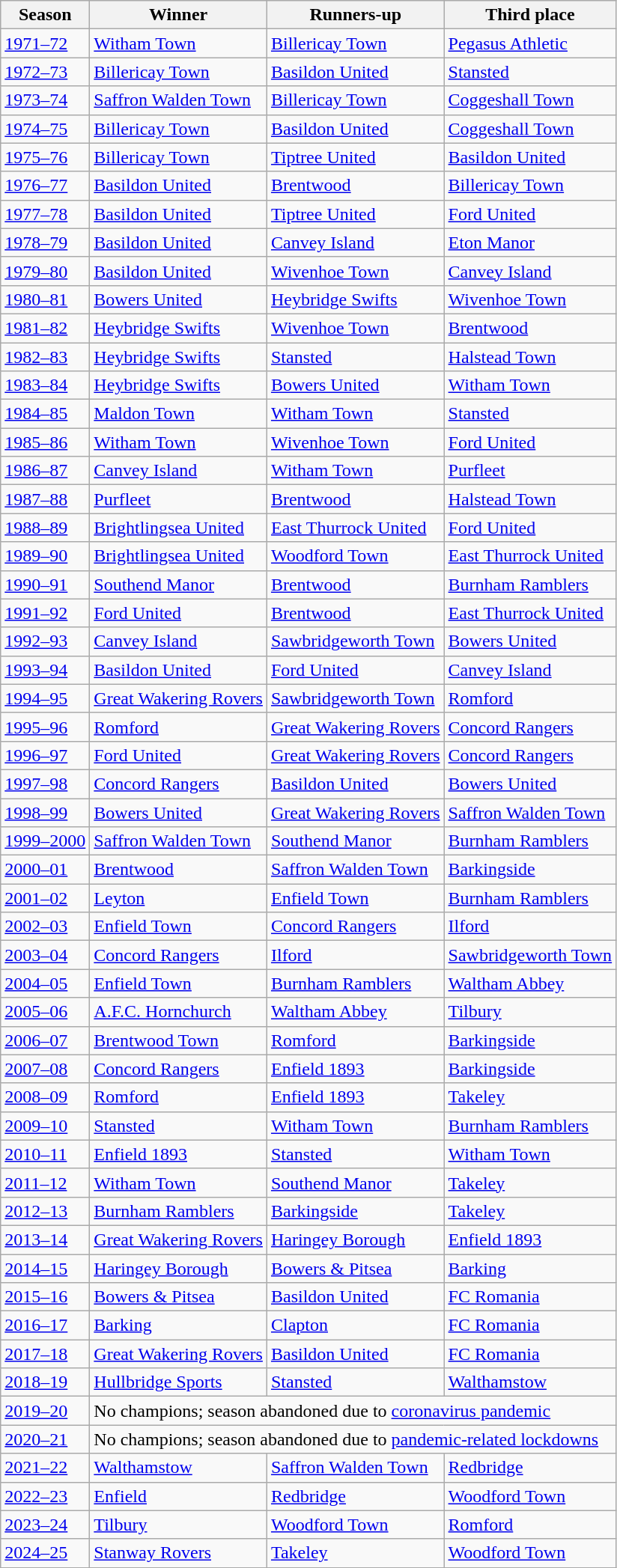<table class="wikitable">
<tr style="background:#efefef;">
<th>Season</th>
<th>Winner</th>
<th>Runners-up</th>
<th>Third place</th>
</tr>
<tr>
<td><a href='#'>1971–72</a></td>
<td><a href='#'>Witham Town</a></td>
<td><a href='#'>Billericay Town</a></td>
<td><a href='#'>Pegasus Athletic</a></td>
</tr>
<tr>
<td><a href='#'>1972–73</a></td>
<td><a href='#'>Billericay Town</a></td>
<td><a href='#'>Basildon United</a></td>
<td><a href='#'>Stansted</a></td>
</tr>
<tr>
<td><a href='#'>1973–74</a></td>
<td><a href='#'>Saffron Walden Town</a></td>
<td><a href='#'>Billericay Town</a></td>
<td><a href='#'>Coggeshall Town</a></td>
</tr>
<tr>
<td><a href='#'>1974–75</a></td>
<td><a href='#'>Billericay Town</a></td>
<td><a href='#'>Basildon United</a></td>
<td><a href='#'>Coggeshall Town</a></td>
</tr>
<tr>
<td><a href='#'>1975–76</a></td>
<td><a href='#'>Billericay Town</a></td>
<td><a href='#'>Tiptree United</a></td>
<td><a href='#'>Basildon United</a></td>
</tr>
<tr>
<td><a href='#'>1976–77</a></td>
<td><a href='#'>Basildon United</a></td>
<td><a href='#'>Brentwood</a></td>
<td><a href='#'>Billericay Town</a></td>
</tr>
<tr>
<td><a href='#'>1977–78</a></td>
<td><a href='#'>Basildon United</a></td>
<td><a href='#'>Tiptree United</a></td>
<td><a href='#'>Ford United</a></td>
</tr>
<tr>
<td><a href='#'>1978–79</a></td>
<td><a href='#'>Basildon United</a></td>
<td><a href='#'>Canvey Island</a></td>
<td><a href='#'>Eton Manor</a></td>
</tr>
<tr>
<td><a href='#'>1979–80</a></td>
<td><a href='#'>Basildon United</a></td>
<td><a href='#'>Wivenhoe Town</a></td>
<td><a href='#'>Canvey Island</a></td>
</tr>
<tr>
<td><a href='#'>1980–81</a></td>
<td><a href='#'>Bowers United</a></td>
<td><a href='#'>Heybridge Swifts</a></td>
<td><a href='#'>Wivenhoe Town</a></td>
</tr>
<tr>
<td><a href='#'>1981–82</a></td>
<td><a href='#'>Heybridge Swifts</a></td>
<td><a href='#'>Wivenhoe Town</a></td>
<td><a href='#'>Brentwood</a></td>
</tr>
<tr>
<td><a href='#'>1982–83</a></td>
<td><a href='#'>Heybridge Swifts</a></td>
<td><a href='#'>Stansted</a></td>
<td><a href='#'>Halstead Town</a></td>
</tr>
<tr>
<td><a href='#'>1983–84</a></td>
<td><a href='#'>Heybridge Swifts</a></td>
<td><a href='#'>Bowers United</a></td>
<td><a href='#'>Witham Town</a></td>
</tr>
<tr>
<td><a href='#'>1984–85</a></td>
<td><a href='#'>Maldon Town</a></td>
<td><a href='#'>Witham Town</a></td>
<td><a href='#'>Stansted</a></td>
</tr>
<tr>
<td><a href='#'>1985–86</a></td>
<td><a href='#'>Witham Town</a></td>
<td><a href='#'>Wivenhoe Town</a></td>
<td><a href='#'>Ford United</a></td>
</tr>
<tr>
<td><a href='#'>1986–87</a></td>
<td><a href='#'>Canvey Island</a></td>
<td><a href='#'>Witham Town</a></td>
<td><a href='#'>Purfleet</a></td>
</tr>
<tr>
<td><a href='#'>1987–88</a></td>
<td><a href='#'>Purfleet</a></td>
<td><a href='#'>Brentwood</a></td>
<td><a href='#'>Halstead Town</a></td>
</tr>
<tr>
<td><a href='#'>1988–89</a></td>
<td><a href='#'>Brightlingsea United</a></td>
<td><a href='#'>East Thurrock United</a></td>
<td><a href='#'>Ford United</a></td>
</tr>
<tr>
<td><a href='#'>1989–90</a></td>
<td><a href='#'>Brightlingsea United</a></td>
<td><a href='#'>Woodford Town</a></td>
<td><a href='#'>East Thurrock United</a></td>
</tr>
<tr>
<td><a href='#'>1990–91</a></td>
<td><a href='#'>Southend Manor</a></td>
<td><a href='#'>Brentwood</a></td>
<td><a href='#'>Burnham Ramblers</a></td>
</tr>
<tr>
<td><a href='#'>1991–92</a></td>
<td><a href='#'>Ford United</a></td>
<td><a href='#'>Brentwood</a></td>
<td><a href='#'>East Thurrock United</a></td>
</tr>
<tr>
<td><a href='#'>1992–93</a></td>
<td><a href='#'>Canvey Island</a></td>
<td><a href='#'>Sawbridgeworth Town</a></td>
<td><a href='#'>Bowers United</a></td>
</tr>
<tr>
<td><a href='#'>1993–94</a></td>
<td><a href='#'>Basildon United</a></td>
<td><a href='#'>Ford United</a></td>
<td><a href='#'>Canvey Island</a></td>
</tr>
<tr>
<td><a href='#'>1994–95</a></td>
<td><a href='#'>Great Wakering Rovers</a></td>
<td><a href='#'>Sawbridgeworth Town</a></td>
<td><a href='#'>Romford</a></td>
</tr>
<tr>
<td><a href='#'>1995–96</a></td>
<td><a href='#'>Romford</a></td>
<td><a href='#'>Great Wakering Rovers</a></td>
<td><a href='#'>Concord Rangers</a></td>
</tr>
<tr>
<td><a href='#'>1996–97</a></td>
<td><a href='#'>Ford United</a></td>
<td><a href='#'>Great Wakering Rovers</a></td>
<td><a href='#'>Concord Rangers</a></td>
</tr>
<tr>
<td><a href='#'>1997–98</a></td>
<td><a href='#'>Concord Rangers</a></td>
<td><a href='#'>Basildon United</a></td>
<td><a href='#'>Bowers United</a></td>
</tr>
<tr>
<td><a href='#'>1998–99</a></td>
<td><a href='#'>Bowers United</a></td>
<td><a href='#'>Great Wakering Rovers</a></td>
<td><a href='#'>Saffron Walden Town</a></td>
</tr>
<tr>
<td><a href='#'>1999–2000</a></td>
<td><a href='#'>Saffron Walden Town</a></td>
<td><a href='#'>Southend Manor</a></td>
<td><a href='#'>Burnham Ramblers</a></td>
</tr>
<tr>
<td><a href='#'>2000–01</a></td>
<td><a href='#'>Brentwood</a></td>
<td><a href='#'>Saffron Walden Town</a></td>
<td><a href='#'>Barkingside</a></td>
</tr>
<tr>
<td><a href='#'>2001–02</a></td>
<td><a href='#'>Leyton</a></td>
<td><a href='#'>Enfield Town</a></td>
<td><a href='#'>Burnham Ramblers</a></td>
</tr>
<tr>
<td><a href='#'>2002–03</a></td>
<td><a href='#'>Enfield Town</a></td>
<td><a href='#'>Concord Rangers</a></td>
<td><a href='#'>Ilford</a></td>
</tr>
<tr>
<td><a href='#'>2003–04</a></td>
<td><a href='#'>Concord Rangers</a></td>
<td><a href='#'>Ilford</a></td>
<td><a href='#'>Sawbridgeworth Town</a></td>
</tr>
<tr>
<td><a href='#'>2004–05</a></td>
<td><a href='#'>Enfield Town</a></td>
<td><a href='#'>Burnham Ramblers</a></td>
<td><a href='#'>Waltham Abbey</a></td>
</tr>
<tr>
<td><a href='#'>2005–06</a></td>
<td><a href='#'>A.F.C. Hornchurch</a></td>
<td><a href='#'>Waltham Abbey</a></td>
<td><a href='#'>Tilbury</a></td>
</tr>
<tr>
<td><a href='#'>2006–07</a></td>
<td><a href='#'>Brentwood Town</a></td>
<td><a href='#'>Romford</a></td>
<td><a href='#'>Barkingside</a></td>
</tr>
<tr>
<td><a href='#'>2007–08</a></td>
<td><a href='#'>Concord Rangers</a></td>
<td><a href='#'>Enfield 1893</a></td>
<td><a href='#'>Barkingside</a></td>
</tr>
<tr>
<td><a href='#'>2008–09</a></td>
<td><a href='#'>Romford</a></td>
<td><a href='#'>Enfield 1893</a></td>
<td><a href='#'>Takeley</a></td>
</tr>
<tr>
<td><a href='#'>2009–10</a></td>
<td><a href='#'>Stansted</a></td>
<td><a href='#'>Witham Town</a></td>
<td><a href='#'>Burnham Ramblers</a></td>
</tr>
<tr>
<td><a href='#'>2010–11</a></td>
<td><a href='#'>Enfield 1893</a></td>
<td><a href='#'>Stansted</a></td>
<td><a href='#'>Witham Town</a></td>
</tr>
<tr>
<td><a href='#'>2011–12</a></td>
<td><a href='#'>Witham Town</a></td>
<td><a href='#'>Southend Manor</a></td>
<td><a href='#'>Takeley</a></td>
</tr>
<tr>
<td><a href='#'>2012–13</a></td>
<td><a href='#'>Burnham Ramblers</a></td>
<td><a href='#'>Barkingside</a></td>
<td><a href='#'>Takeley</a></td>
</tr>
<tr>
<td><a href='#'>2013–14</a></td>
<td><a href='#'>Great Wakering Rovers</a></td>
<td><a href='#'>Haringey Borough</a></td>
<td><a href='#'>Enfield 1893</a></td>
</tr>
<tr>
<td><a href='#'>2014–15</a></td>
<td><a href='#'>Haringey Borough</a></td>
<td><a href='#'>Bowers & Pitsea</a></td>
<td><a href='#'>Barking</a></td>
</tr>
<tr>
<td><a href='#'>2015–16</a></td>
<td><a href='#'>Bowers & Pitsea</a></td>
<td><a href='#'>Basildon United</a></td>
<td><a href='#'>FC Romania</a></td>
</tr>
<tr>
<td><a href='#'>2016–17</a></td>
<td><a href='#'>Barking</a></td>
<td><a href='#'>Clapton</a></td>
<td><a href='#'>FC Romania</a></td>
</tr>
<tr>
<td><a href='#'>2017–18</a></td>
<td><a href='#'>Great Wakering Rovers</a></td>
<td><a href='#'>Basildon United</a></td>
<td><a href='#'>FC Romania</a></td>
</tr>
<tr>
<td><a href='#'>2018–19</a></td>
<td><a href='#'>Hullbridge Sports</a></td>
<td><a href='#'>Stansted</a></td>
<td><a href='#'>Walthamstow</a></td>
</tr>
<tr>
<td><a href='#'>2019–20</a></td>
<td colspan=3>No champions; season abandoned due to <a href='#'>coronavirus pandemic</a></td>
</tr>
<tr>
<td><a href='#'>2020–21</a></td>
<td colspan=3>No champions; season abandoned due to <a href='#'>pandemic-related lockdowns</a></td>
</tr>
<tr>
<td><a href='#'>2021–22</a></td>
<td><a href='#'>Walthamstow</a></td>
<td><a href='#'>Saffron Walden Town</a></td>
<td><a href='#'>Redbridge</a></td>
</tr>
<tr>
<td><a href='#'>2022–23</a></td>
<td><a href='#'>Enfield</a></td>
<td><a href='#'>Redbridge</a></td>
<td><a href='#'>Woodford Town</a></td>
</tr>
<tr>
<td><a href='#'>2023–24</a></td>
<td><a href='#'>Tilbury</a></td>
<td><a href='#'>Woodford Town</a></td>
<td><a href='#'>Romford</a></td>
</tr>
<tr>
<td><a href='#'>2024–25</a></td>
<td><a href='#'>Stanway Rovers</a></td>
<td><a href='#'>Takeley</a></td>
<td><a href='#'>Woodford Town</a></td>
</tr>
</table>
